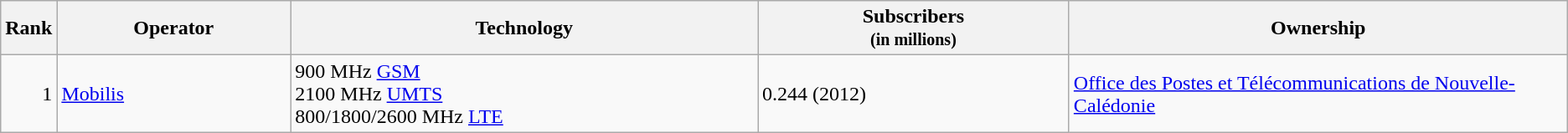<table class="wikitable">
<tr>
<th style="width:3%;">Rank</th>
<th style="width:15%;">Operator</th>
<th style="width:30%;">Technology</th>
<th style="width:20%;">Subscribers<br><small>(in millions)</small></th>
<th style="width:32%;">Ownership</th>
</tr>
<tr>
<td align=right>1</td>
<td><a href='#'>Mobilis</a></td>
<td>900 MHz <a href='#'>GSM</a><br>2100 MHz <a href='#'>UMTS</a><br>800/1800/2600 MHz <a href='#'>LTE</a></td>
<td>0.244 (2012)</td>
<td><a href='#'>Office des Postes et Télécommunications de Nouvelle-Calédonie</a></td>
</tr>
</table>
